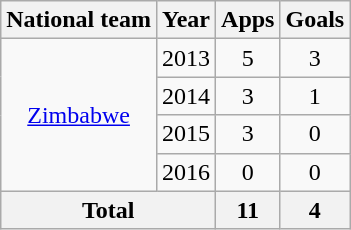<table class="wikitable" style="text-align:center">
<tr>
<th>National team</th>
<th>Year</th>
<th>Apps</th>
<th>Goals</th>
</tr>
<tr>
<td rowspan="4"><a href='#'>Zimbabwe</a></td>
<td>2013</td>
<td>5</td>
<td>3</td>
</tr>
<tr>
<td>2014</td>
<td>3</td>
<td>1</td>
</tr>
<tr>
<td>2015</td>
<td>3</td>
<td>0</td>
</tr>
<tr>
<td>2016</td>
<td>0</td>
<td>0</td>
</tr>
<tr>
<th colspan=2>Total</th>
<th>11</th>
<th>4</th>
</tr>
</table>
